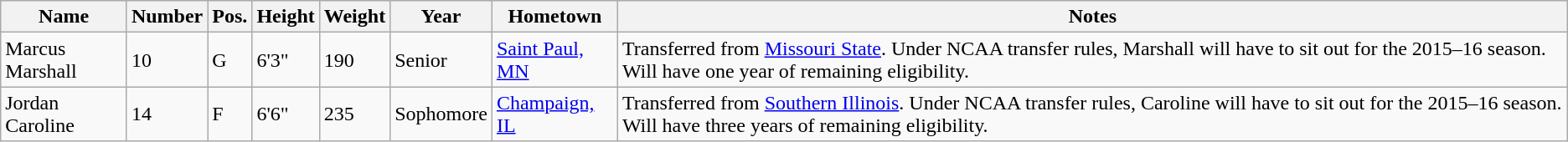<table class="wikitable sortable" border="1">
<tr>
<th>Name</th>
<th>Number</th>
<th>Pos.</th>
<th>Height</th>
<th>Weight</th>
<th>Year</th>
<th>Hometown</th>
<th class="unsortable">Notes</th>
</tr>
<tr>
<td>Marcus Marshall</td>
<td>10</td>
<td>G</td>
<td>6'3"</td>
<td>190</td>
<td>Senior</td>
<td><a href='#'>Saint Paul, MN</a></td>
<td>Transferred from <a href='#'>Missouri State</a>. Under NCAA transfer rules, Marshall will have to sit out for the 2015–16 season. Will have one year of remaining eligibility.</td>
</tr>
<tr>
<td>Jordan Caroline</td>
<td>14</td>
<td>F</td>
<td>6'6"</td>
<td>235</td>
<td>Sophomore</td>
<td><a href='#'>Champaign, IL</a></td>
<td>Transferred from <a href='#'>Southern Illinois</a>. Under NCAA transfer rules, Caroline will have to sit out for the 2015–16 season. Will have three years of remaining eligibility.</td>
</tr>
</table>
